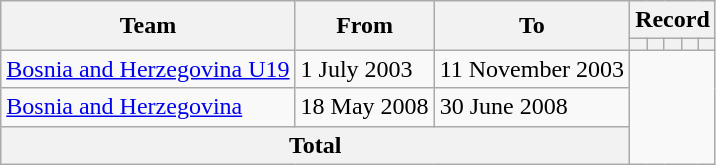<table class=wikitable style=text-align:center>
<tr>
<th rowspan=2>Team</th>
<th rowspan=2>From</th>
<th rowspan=2>To</th>
<th colspan=5>Record</th>
</tr>
<tr>
<th></th>
<th></th>
<th></th>
<th></th>
<th></th>
</tr>
<tr>
<td align=left><a href='#'>Bosnia and Herzegovina U19</a></td>
<td align=left>1 July 2003</td>
<td align=left>11 November 2003<br></td>
</tr>
<tr>
<td align=left><a href='#'>Bosnia and Herzegovina</a></td>
<td align=left>18 May 2008</td>
<td align=left>30 June 2008<br></td>
</tr>
<tr>
<th colspan=3>Total<br></th>
</tr>
</table>
